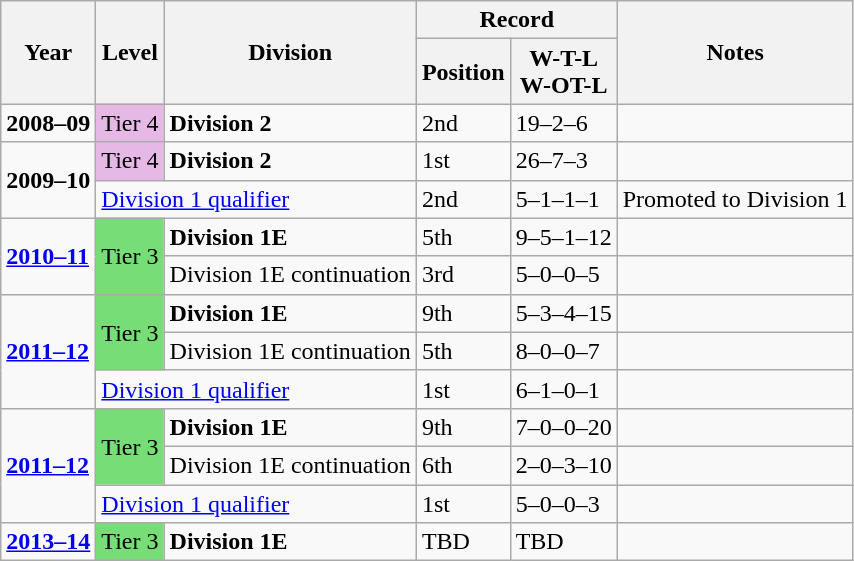<table class="wikitable">
<tr>
<th rowspan="2">Year</th>
<th rowspan="2">Level</th>
<th rowspan="2">Division</th>
<th colspan="2">Record</th>
<th rowspan="2">Notes</th>
</tr>
<tr>
<th>Position</th>
<th>W-T-L<br>W-OT-L</th>
</tr>
<tr>
<td><strong>2008–09</strong></td>
<td style="background:#E6B8E6;">Tier 4</td>
<td><strong>Division 2</strong></td>
<td>2nd</td>
<td>19–2–6</td>
<td></td>
</tr>
<tr>
<td rowspan=2><strong>2009–10</strong></td>
<td style="background:#E6B8E6;">Tier 4</td>
<td><strong>Division 2</strong></td>
<td>1st</td>
<td>26–7–3</td>
<td></td>
</tr>
<tr>
<td colspan=2><a href='#'>Division 1 qualifier</a></td>
<td>2nd</td>
<td>5–1–1–1</td>
<td> Promoted to Division 1</td>
</tr>
<tr>
<td rowspan=2><strong><a href='#'>2010–11</a></strong></td>
<td rowspan=2 style="background:#77DD77;">Tier 3</td>
<td><strong>Division 1E</strong></td>
<td>5th</td>
<td>9–5–1–12</td>
<td></td>
</tr>
<tr>
<td>Division 1E continuation</td>
<td>3rd</td>
<td>5–0–0–5</td>
<td></td>
</tr>
<tr>
<td rowspan=3><strong><a href='#'>2011–12</a></strong></td>
<td rowspan=2 style="background:#77DD77;">Tier 3</td>
<td><strong>Division 1E</strong></td>
<td>9th</td>
<td>5–3–4–15</td>
<td></td>
</tr>
<tr>
<td>Division 1E continuation</td>
<td>5th</td>
<td>8–0–0–7</td>
<td></td>
</tr>
<tr>
<td colspan=2><a href='#'>Division 1 qualifier</a></td>
<td>1st</td>
<td>6–1–0–1</td>
<td></td>
</tr>
<tr>
<td rowspan=3><strong><a href='#'>2011–12</a></strong></td>
<td rowspan=2 style="background:#77DD77;">Tier 3</td>
<td><strong>Division 1E</strong></td>
<td>9th</td>
<td>7–0–0–20</td>
<td></td>
</tr>
<tr>
<td>Division 1E continuation</td>
<td>6th</td>
<td>2–0–3–10</td>
<td></td>
</tr>
<tr>
<td colspan=2><a href='#'>Division 1 qualifier</a></td>
<td>1st</td>
<td>5–0–0–3</td>
<td></td>
</tr>
<tr>
<td><strong><a href='#'>2013–14</a></strong></td>
<td style="background:#77DD77;">Tier 3</td>
<td><strong>Division 1E</strong></td>
<td>TBD</td>
<td>TBD</td>
<td></td>
</tr>
</table>
